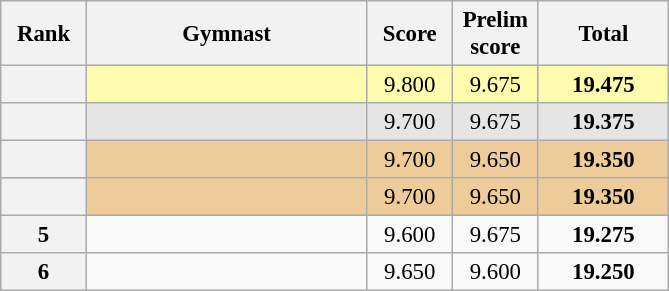<table class="wikitable sortable" style="text-align:center; font-size:95%">
<tr>
<th scope="col" style="width:50px;">Rank</th>
<th scope="col" style="width:180px;">Gymnast</th>
<th scope="col" style="width:50px;">Score</th>
<th scope="col" style="width:50px;">Prelim score</th>
<th scope="col" style="width:80px;">Total</th>
</tr>
<tr style="background:#fffcaf;">
<th scope=row style="text-align:center"></th>
<td style="text-align:left;"></td>
<td>9.800</td>
<td>9.675</td>
<td><strong>19.475</strong></td>
</tr>
<tr style="background:#e5e5e5;">
<th scope=row style="text-align:center"></th>
<td style="text-align:left;"></td>
<td>9.700</td>
<td>9.675</td>
<td><strong>19.375</strong></td>
</tr>
<tr style="background:#ec9;">
<th scope=row style="text-align:center"></th>
<td style="text-align:left;"></td>
<td>9.700</td>
<td>9.650</td>
<td><strong>19.350</strong></td>
</tr>
<tr style="background:#ec9;">
<th scope=row style="text-align:center"></th>
<td style="text-align:left;"></td>
<td>9.700</td>
<td>9.650</td>
<td><strong>19.350</strong></td>
</tr>
<tr>
<th scope=row style="text-align:center">5</th>
<td style="text-align:left;"></td>
<td>9.600</td>
<td>9.675</td>
<td><strong>19.275</strong></td>
</tr>
<tr>
<th scope=row style="text-align:center">6</th>
<td style="text-align:left;"></td>
<td>9.650</td>
<td>9.600</td>
<td><strong>19.250</strong></td>
</tr>
</table>
